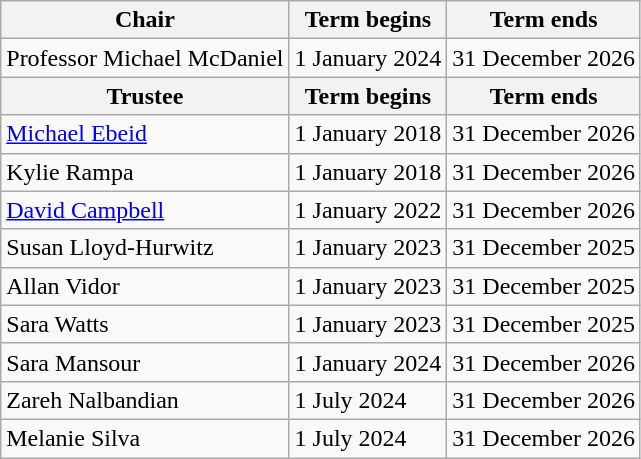<table class="wikitable">
<tr>
<th>Chair</th>
<th>Term begins</th>
<th>Term ends</th>
</tr>
<tr>
<td>Professor Michael McDaniel </td>
<td>1 January 2024</td>
<td>31 December 2026</td>
</tr>
<tr>
<th>Trustee</th>
<th>Term begins</th>
<th>Term ends</th>
</tr>
<tr>
<td><a href='#'>Michael Ebeid</a> </td>
<td>1 January 2018</td>
<td>31 December 2026</td>
</tr>
<tr>
<td>Kylie Rampa</td>
<td>1 January 2018</td>
<td>31 December 2026</td>
</tr>
<tr>
<td><a href='#'>David Campbell</a> </td>
<td>1 January 2022</td>
<td>31 December 2026</td>
</tr>
<tr>
<td>Susan Lloyd-Hurwitz</td>
<td>1 January 2023</td>
<td>31 December 2025</td>
</tr>
<tr>
<td>Allan Vidor </td>
<td>1 January 2023</td>
<td>31 December 2025</td>
</tr>
<tr>
<td>Sara Watts</td>
<td>1 January 2023</td>
<td>31 December 2025</td>
</tr>
<tr>
<td>Sara Mansour</td>
<td>1 January 2024</td>
<td>31 December 2026</td>
</tr>
<tr>
<td>Zareh Nalbandian</td>
<td>1 July 2024</td>
<td>31 December 2026</td>
</tr>
<tr>
<td>Melanie Silva</td>
<td>1 July 2024</td>
<td>31 December 2026</td>
</tr>
</table>
